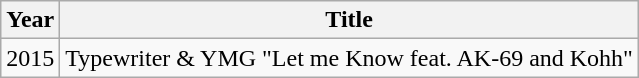<table class="wikitable">
<tr>
<th>Year</th>
<th>Title</th>
</tr>
<tr>
<td>2015</td>
<td>Typewriter & YMG "Let me Know feat. AK-69 and Kohh"</td>
</tr>
</table>
